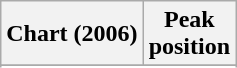<table class="wikitable sortable plainrowheaders">
<tr>
<th scope="col">Chart (2006)</th>
<th scope="col">Peak<br> position</th>
</tr>
<tr>
</tr>
<tr>
</tr>
<tr>
</tr>
<tr>
</tr>
<tr>
</tr>
<tr>
</tr>
<tr>
</tr>
<tr>
</tr>
<tr>
</tr>
<tr>
</tr>
<tr>
</tr>
<tr>
</tr>
<tr>
</tr>
<tr>
</tr>
<tr>
</tr>
<tr>
</tr>
</table>
